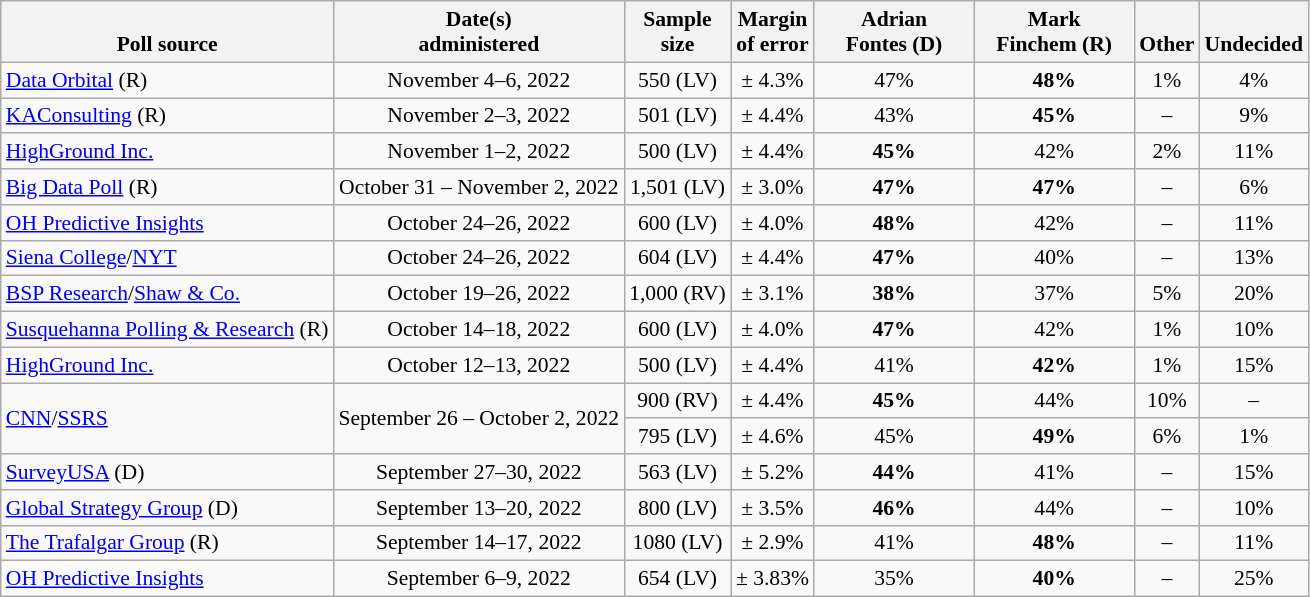<table class="wikitable" style="font-size:90%;text-align:center;">
<tr style="vertical-align:bottom">
<th>Poll source</th>
<th>Date(s)<br>administered</th>
<th>Sample<br>size</th>
<th>Margin<br>of error</th>
<th style="width:100px;">Adrian<br>Fontes (D)</th>
<th style="width:100px;">Mark<br>Finchem (R)</th>
<th>Other</th>
<th>Undecided</th>
</tr>
<tr>
<td style="text-align:left;"><a href='#'>Data Orbital</a> (R)</td>
<td>November 4–6, 2022</td>
<td>550 (LV)</td>
<td>± 4.3%</td>
<td>47%</td>
<td><strong>48%</strong></td>
<td>1%</td>
<td>4%</td>
</tr>
<tr>
<td style="text-align:left;"><a href='#'>KAConsulting</a> (R)</td>
<td>November 2–3, 2022</td>
<td>501 (LV)</td>
<td>± 4.4%</td>
<td>43%</td>
<td><strong>45%</strong></td>
<td>–</td>
<td>9%</td>
</tr>
<tr>
<td style="text-align:left;"><a href='#'>HighGround Inc.</a></td>
<td>November 1–2, 2022</td>
<td>500 (LV)</td>
<td>± 4.4%</td>
<td><strong>45%</strong></td>
<td>42%</td>
<td>2%</td>
<td>11%</td>
</tr>
<tr>
<td style="text-align:left;"><a href='#'>Big Data Poll</a> (R)</td>
<td>October 31 – November 2, 2022</td>
<td>1,501 (LV)</td>
<td>± 3.0%</td>
<td><strong>47%</strong></td>
<td><strong>47%</strong></td>
<td>–</td>
<td>6%</td>
</tr>
<tr>
<td style="text-align:left;"><a href='#'>OH Predictive Insights</a></td>
<td>October 24–26, 2022</td>
<td>600 (LV)</td>
<td>± 4.0%</td>
<td><strong>48%</strong></td>
<td>42%</td>
<td>–</td>
<td>11%</td>
</tr>
<tr>
<td style="text-align:left;"><a href='#'>Siena College</a>/<a href='#'>NYT</a></td>
<td>October 24–26, 2022</td>
<td>604 (LV)</td>
<td>± 4.4%</td>
<td><strong>47%</strong></td>
<td>40%</td>
<td>–</td>
<td>13%</td>
</tr>
<tr>
<td style="text-align:left;"><a href='#'>BSP Research</a>/<a href='#'>Shaw & Co.</a></td>
<td>October 19–26, 2022</td>
<td>1,000 (RV)</td>
<td>± 3.1%</td>
<td><strong>38%</strong></td>
<td>37%</td>
<td>5%</td>
<td>20%</td>
</tr>
<tr>
<td style="text-align:left;"><a href='#'>Susquehanna Polling & Research</a> (R)</td>
<td>October 14–18, 2022</td>
<td>600 (LV)</td>
<td>± 4.0%</td>
<td><strong>47%</strong></td>
<td>42%</td>
<td>1%</td>
<td>10%</td>
</tr>
<tr>
<td style="text-align:left;"><a href='#'>HighGround Inc.</a></td>
<td>October 12–13, 2022</td>
<td>500 (LV)</td>
<td>± 4.4%</td>
<td>41%</td>
<td><strong>42%</strong></td>
<td>1%</td>
<td>15%</td>
</tr>
<tr>
<td style="text-align:left;" rowspan="2"><a href='#'>CNN</a>/<a href='#'>SSRS</a></td>
<td rowspan="2">September 26 – October 2, 2022</td>
<td>900 (RV)</td>
<td>± 4.4%</td>
<td><strong>45%</strong></td>
<td>44%</td>
<td>10%</td>
<td>–</td>
</tr>
<tr>
<td>795 (LV)</td>
<td>± 4.6%</td>
<td>45%</td>
<td><strong>49%</strong></td>
<td>6%</td>
<td>1%</td>
</tr>
<tr>
<td style="text-align:left;"><a href='#'>SurveyUSA</a> (D)</td>
<td>September 27–30, 2022</td>
<td>563 (LV)</td>
<td>± 5.2%</td>
<td><strong>44%</strong></td>
<td>41%</td>
<td>–</td>
<td>15%</td>
</tr>
<tr>
<td style="text-align:left;"><a href='#'>Global Strategy Group</a> (D)</td>
<td>September 13–20, 2022</td>
<td>800 (LV)</td>
<td>± 3.5%</td>
<td><strong>46%</strong></td>
<td>44%</td>
<td>–</td>
<td>10%</td>
</tr>
<tr>
<td style="text-align:left;"><a href='#'>The Trafalgar Group</a> (R)</td>
<td>September 14–17, 2022</td>
<td>1080 (LV)</td>
<td>± 2.9%</td>
<td>41%</td>
<td><strong>48%</strong></td>
<td>–</td>
<td>11%</td>
</tr>
<tr>
<td style="text-align:left;"><a href='#'>OH Predictive Insights</a></td>
<td>September 6–9, 2022</td>
<td>654 (LV)</td>
<td>± 3.83%</td>
<td>35%</td>
<td><strong>40%</strong></td>
<td>–</td>
<td>25%</td>
</tr>
</table>
